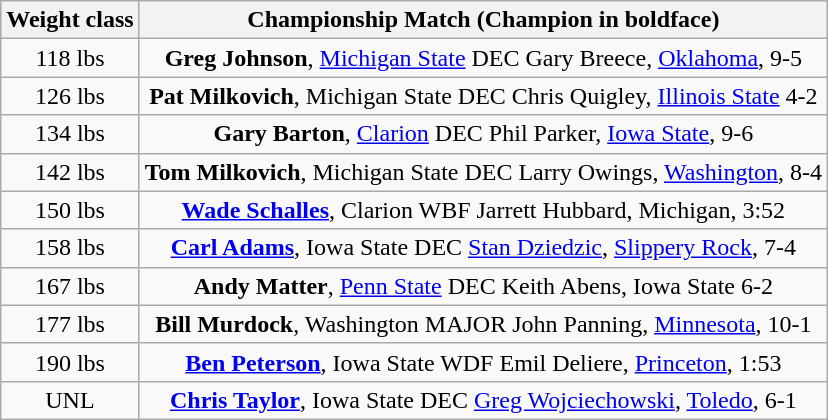<table class="wikitable" style="text-align:center">
<tr>
<th>Weight class</th>
<th>Championship Match (Champion in boldface)</th>
</tr>
<tr>
<td>118 lbs</td>
<td><strong>Greg Johnson</strong>, <a href='#'>Michigan State</a> DEC Gary Breece, <a href='#'>Oklahoma</a>, 9-5</td>
</tr>
<tr>
<td>126 lbs</td>
<td><strong>Pat Milkovich</strong>, Michigan State DEC Chris Quigley, <a href='#'>Illinois State</a> 4-2</td>
</tr>
<tr>
<td>134 lbs</td>
<td><strong>Gary Barton</strong>, <a href='#'>Clarion</a> DEC Phil Parker, <a href='#'>Iowa State</a>, 9-6</td>
</tr>
<tr>
<td>142 lbs</td>
<td><strong>Tom Milkovich</strong>, Michigan State DEC Larry Owings, <a href='#'>Washington</a>, 8-4</td>
</tr>
<tr>
<td>150 lbs</td>
<td><strong><a href='#'>Wade Schalles</a></strong>, Clarion WBF Jarrett Hubbard, Michigan, 3:52</td>
</tr>
<tr>
<td>158 lbs</td>
<td><a href='#'><strong>Carl Adams</strong></a>, Iowa State DEC <a href='#'>Stan Dziedzic</a>, <a href='#'>Slippery Rock</a>, 7-4</td>
</tr>
<tr>
<td>167 lbs</td>
<td><strong>Andy Matter</strong>, <a href='#'>Penn State</a> DEC Keith Abens, Iowa State 6-2</td>
</tr>
<tr>
<td>177 lbs</td>
<td><strong>Bill Murdock</strong>, Washington MAJOR John Panning, <a href='#'>Minnesota</a>, 10-1</td>
</tr>
<tr>
<td>190 lbs</td>
<td><strong><a href='#'>Ben Peterson</a></strong>, Iowa State WDF Emil Deliere, <a href='#'>Princeton</a>, 1:53</td>
</tr>
<tr>
<td>UNL</td>
<td><strong><a href='#'>Chris Taylor</a></strong>, Iowa State DEC <a href='#'>Greg Wojciechowski</a>, <a href='#'>Toledo</a>, 6-1</td>
</tr>
</table>
